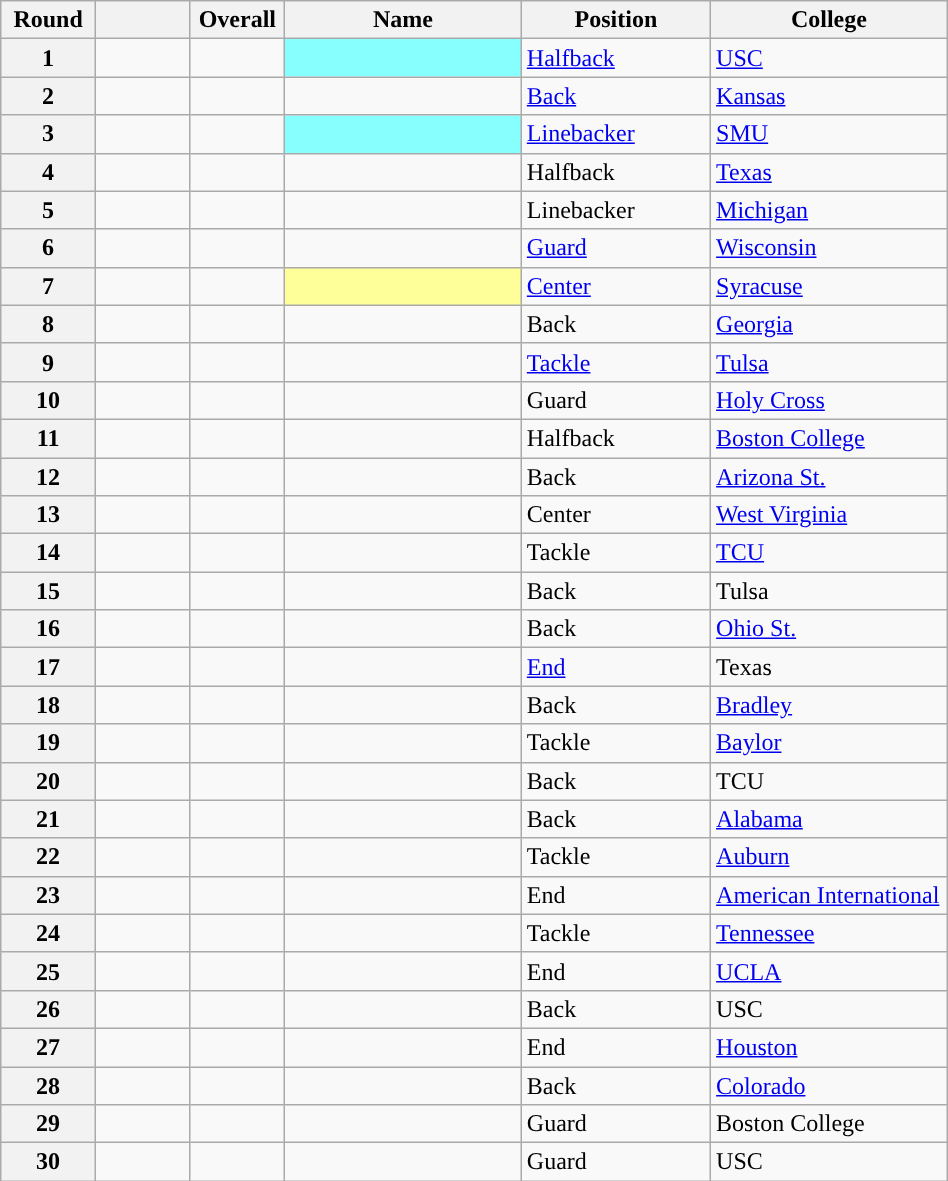<table class="wikitable sortable" style="width: 50%;">
<tr>
<th scope="col" style="width: 10%;">Round</th>
<th scope="col" style="width: 10%;"></th>
<th scope="col" style="width: 10%;">Overall</th>
<th scope="col" style="width: 25%;">Name</th>
<th scope="col" style="width: 20%;">Position</th>
<th scope="col" style="width: 25%;">College</th>
</tr>
<tr>
<th scope="row">1</th>
<td></td>
<td></td>
<td style="background:#88FFFF;"> <sup></sup></td>
<td><a href='#'>Halfback</a></td>
<td><a href='#'>USC</a></td>
</tr>
<tr>
<th scope="row">2</th>
<td></td>
<td></td>
<td></td>
<td><a href='#'>Back</a></td>
<td><a href='#'>Kansas</a></td>
</tr>
<tr>
<th scope="row">3</th>
<td></td>
<td></td>
<td style="background:#88FFFF;"> <sup></sup></td>
<td><a href='#'>Linebacker</a></td>
<td><a href='#'>SMU</a></td>
</tr>
<tr>
<th scope="row">4</th>
<td></td>
<td></td>
<td></td>
<td>Halfback</td>
<td><a href='#'>Texas</a></td>
</tr>
<tr>
<th scope="row">5</th>
<td></td>
<td></td>
<td></td>
<td>Linebacker</td>
<td><a href='#'>Michigan</a></td>
</tr>
<tr>
<th scope="row">6</th>
<td></td>
<td></td>
<td></td>
<td><a href='#'>Guard</a></td>
<td><a href='#'>Wisconsin</a></td>
</tr>
<tr>
<th scope="row">7</th>
<td></td>
<td></td>
<td style="background:#FFFF99;"> </td>
<td><a href='#'>Center</a></td>
<td><a href='#'>Syracuse</a></td>
</tr>
<tr>
<th scope="row">8</th>
<td></td>
<td></td>
<td></td>
<td>Back</td>
<td><a href='#'>Georgia</a></td>
</tr>
<tr>
<th scope="row">9</th>
<td></td>
<td></td>
<td></td>
<td><a href='#'>Tackle</a></td>
<td><a href='#'>Tulsa</a></td>
</tr>
<tr>
<th scope="row">10</th>
<td></td>
<td></td>
<td></td>
<td>Guard</td>
<td><a href='#'>Holy Cross</a></td>
</tr>
<tr>
<th scope="row">11</th>
<td></td>
<td></td>
<td></td>
<td>Halfback</td>
<td><a href='#'>Boston College</a></td>
</tr>
<tr>
<th scope="row">12</th>
<td></td>
<td></td>
<td></td>
<td>Back</td>
<td><a href='#'>Arizona St.</a></td>
</tr>
<tr>
<th scope="row">13</th>
<td></td>
<td></td>
<td></td>
<td>Center</td>
<td><a href='#'>West Virginia</a></td>
</tr>
<tr>
<th scope="row">14</th>
<td></td>
<td></td>
<td></td>
<td>Tackle</td>
<td><a href='#'>TCU</a></td>
</tr>
<tr>
<th scope="row">15</th>
<td></td>
<td></td>
<td></td>
<td>Back</td>
<td>Tulsa</td>
</tr>
<tr>
<th scope="row">16</th>
<td></td>
<td></td>
<td></td>
<td>Back</td>
<td><a href='#'>Ohio St.</a></td>
</tr>
<tr>
<th scope="row">17</th>
<td></td>
<td></td>
<td></td>
<td><a href='#'>End</a></td>
<td>Texas</td>
</tr>
<tr>
<th scope="row">18</th>
<td></td>
<td></td>
<td></td>
<td>Back</td>
<td><a href='#'>Bradley</a></td>
</tr>
<tr>
<th scope="row">19</th>
<td></td>
<td></td>
<td></td>
<td>Tackle</td>
<td><a href='#'>Baylor</a></td>
</tr>
<tr>
<th scope="row">20</th>
<td></td>
<td></td>
<td></td>
<td>Back</td>
<td>TCU</td>
</tr>
<tr>
<th scope="row">21</th>
<td></td>
<td></td>
<td></td>
<td>Back</td>
<td><a href='#'>Alabama</a></td>
</tr>
<tr>
<th scope="row">22</th>
<td></td>
<td></td>
<td></td>
<td>Tackle</td>
<td><a href='#'>Auburn</a></td>
</tr>
<tr>
<th scope="row">23</th>
<td></td>
<td></td>
<td></td>
<td>End</td>
<td><a href='#'>American International</a></td>
</tr>
<tr>
<th scope="row">24</th>
<td></td>
<td></td>
<td></td>
<td>Tackle</td>
<td><a href='#'>Tennessee</a></td>
</tr>
<tr>
<th scope="row">25</th>
<td></td>
<td></td>
<td></td>
<td>End</td>
<td><a href='#'>UCLA</a></td>
</tr>
<tr>
<th scope="row">26</th>
<td></td>
<td></td>
<td></td>
<td>Back</td>
<td>USC</td>
</tr>
<tr>
<th scope="row">27</th>
<td></td>
<td></td>
<td></td>
<td>End</td>
<td><a href='#'>Houston</a></td>
</tr>
<tr>
<th scope="row">28</th>
<td></td>
<td></td>
<td></td>
<td>Back</td>
<td><a href='#'>Colorado</a></td>
</tr>
<tr>
<th scope="row">29</th>
<td></td>
<td></td>
<td></td>
<td>Guard</td>
<td>Boston College</td>
</tr>
<tr>
<th scope="row">30</th>
<td></td>
<td></td>
<td></td>
<td>Guard</td>
<td>USC</td>
</tr>
</table>
